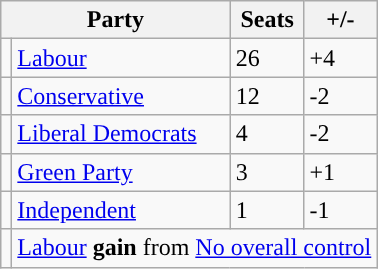<table class="wikitable">
<tr>
<th colspan="2">Party</th>
<th>Seats</th>
<th>  +/-  </th>
</tr>
<tr>
<td style="background-color: "></td>
<td><a href='#'>Labour</a></td>
<td>26</td>
<td>+4</td>
</tr>
<tr>
<td style="background-color: "></td>
<td><a href='#'>Conservative</a></td>
<td>12</td>
<td>-2</td>
</tr>
<tr>
<td style="background-color: "></td>
<td><a href='#'>Liberal Democrats</a></td>
<td>4</td>
<td>-2</td>
</tr>
<tr>
<td style="background-color: "></td>
<td><a href='#'>Green Party</a></td>
<td>3</td>
<td>+1</td>
</tr>
<tr>
<td style="background-color: "></td>
<td><a href='#'>Independent</a></td>
<td>1</td>
<td>-1</td>
</tr>
<tr>
<td style="background-color: "></td>
<td colspan="3"><a href='#'>Labour</a> <strong>gain</strong> from <a href='#'>No overall control</a></td>
</tr>
</table>
